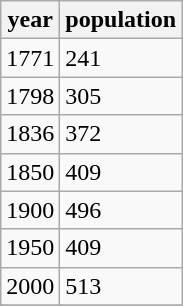<table class="wikitable">
<tr>
<th>year</th>
<th>population</th>
</tr>
<tr>
<td>1771</td>
<td>241</td>
</tr>
<tr>
<td>1798</td>
<td>305</td>
</tr>
<tr>
<td>1836</td>
<td>372</td>
</tr>
<tr>
<td>1850</td>
<td>409</td>
</tr>
<tr>
<td>1900</td>
<td>496</td>
</tr>
<tr>
<td>1950</td>
<td>409</td>
</tr>
<tr>
<td>2000</td>
<td>513</td>
</tr>
<tr>
</tr>
</table>
